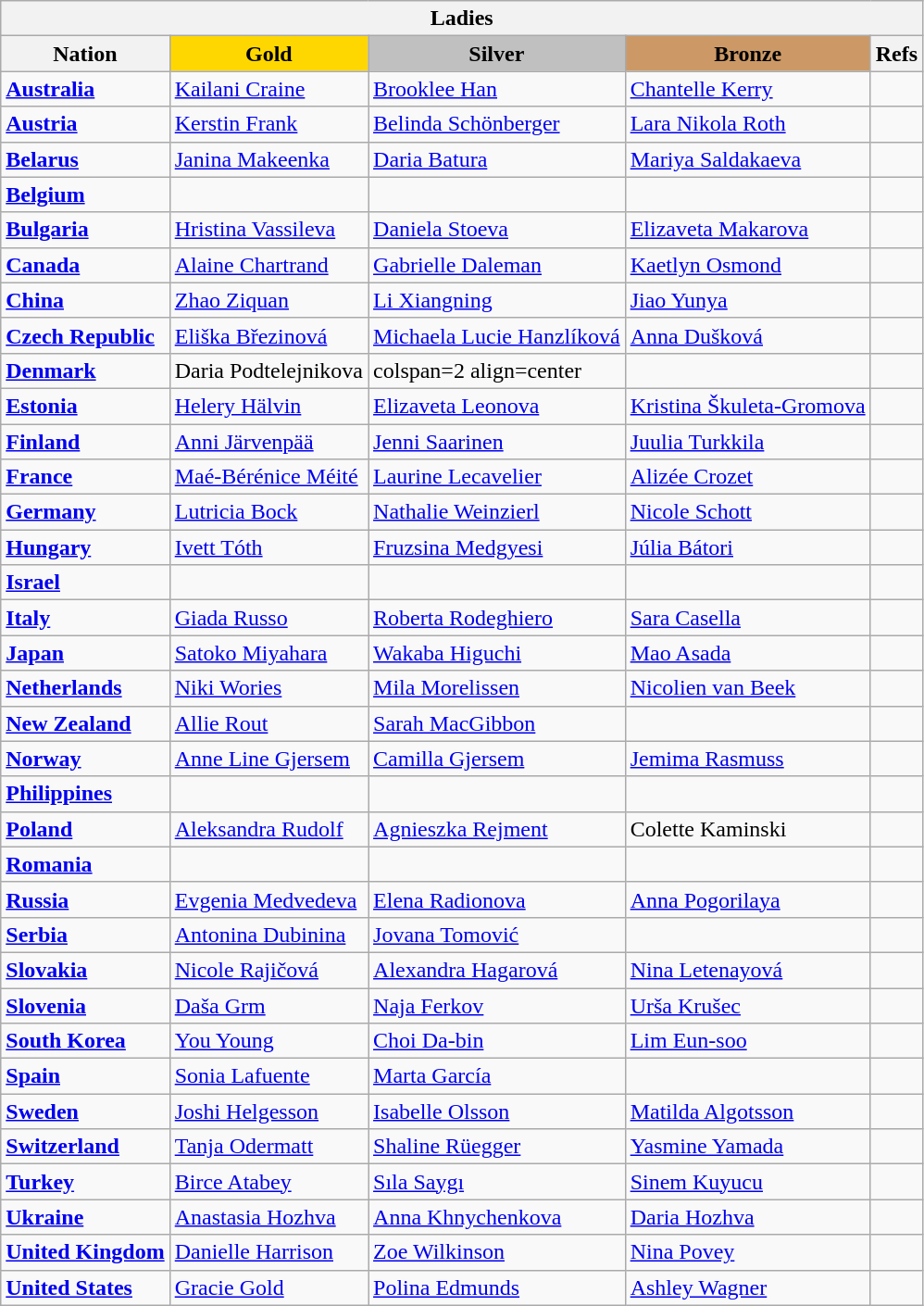<table class="wikitable">
<tr>
<th colspan=5>Ladies</th>
</tr>
<tr>
<th>Nation</th>
<td style="text-align:center; background:gold;"><strong>Gold</strong></td>
<td style="text-align:center; background:silver;"><strong>Silver</strong></td>
<td style="text-align:center; background:#c96;"><strong>Bronze</strong></td>
<th>Refs</th>
</tr>
<tr>
<td><strong><a href='#'>Australia</a></strong></td>
<td><a href='#'>Kailani Craine</a></td>
<td><a href='#'>Brooklee Han</a></td>
<td><a href='#'>Chantelle Kerry</a></td>
<td></td>
</tr>
<tr>
<td><strong><a href='#'>Austria</a></strong></td>
<td><a href='#'>Kerstin Frank</a></td>
<td><a href='#'>Belinda Schönberger</a></td>
<td><a href='#'>Lara Nikola Roth</a></td>
<td></td>
</tr>
<tr>
<td><strong><a href='#'>Belarus</a></strong></td>
<td><a href='#'>Janina Makeenka</a></td>
<td><a href='#'>Daria Batura</a></td>
<td><a href='#'>Mariya Saldakaeva</a></td>
<td></td>
</tr>
<tr>
<td><strong><a href='#'>Belgium</a></strong></td>
<td></td>
<td></td>
<td></td>
<td></td>
</tr>
<tr>
<td><strong><a href='#'>Bulgaria</a></strong></td>
<td><a href='#'>Hristina Vassileva</a></td>
<td><a href='#'>Daniela Stoeva</a></td>
<td><a href='#'>Elizaveta Makarova</a></td>
<td></td>
</tr>
<tr>
<td><strong><a href='#'>Canada</a></strong></td>
<td><a href='#'>Alaine Chartrand</a></td>
<td><a href='#'>Gabrielle Daleman</a></td>
<td><a href='#'>Kaetlyn Osmond</a></td>
<td></td>
</tr>
<tr>
<td><strong><a href='#'>China</a></strong></td>
<td><a href='#'>Zhao Ziquan</a></td>
<td><a href='#'>Li Xiangning</a></td>
<td><a href='#'>Jiao Yunya</a></td>
<td></td>
</tr>
<tr>
<td><strong><a href='#'>Czech Republic</a></strong></td>
<td><a href='#'>Eliška Březinová</a></td>
<td><a href='#'>Michaela Lucie Hanzlíková</a></td>
<td><a href='#'>Anna Dušková</a></td>
<td></td>
</tr>
<tr>
<td><strong><a href='#'>Denmark</a></strong></td>
<td>Daria Podtelejnikova</td>
<td>colspan=2 align=center </td>
<td></td>
</tr>
<tr>
<td><strong><a href='#'>Estonia</a></strong></td>
<td><a href='#'>Helery Hälvin</a></td>
<td><a href='#'>Elizaveta Leonova</a></td>
<td><a href='#'>Kristina Škuleta-Gromova</a></td>
<td></td>
</tr>
<tr>
<td><strong><a href='#'>Finland</a></strong></td>
<td><a href='#'>Anni Järvenpää</a></td>
<td><a href='#'>Jenni Saarinen</a></td>
<td><a href='#'>Juulia Turkkila</a></td>
<td></td>
</tr>
<tr>
<td><strong><a href='#'>France</a></strong></td>
<td><a href='#'>Maé-Bérénice Méité</a></td>
<td><a href='#'>Laurine Lecavelier</a></td>
<td><a href='#'>Alizée Crozet</a></td>
<td></td>
</tr>
<tr>
<td><strong><a href='#'>Germany</a></strong></td>
<td><a href='#'>Lutricia Bock</a></td>
<td><a href='#'>Nathalie Weinzierl</a></td>
<td><a href='#'>Nicole Schott</a></td>
<td></td>
</tr>
<tr>
<td><strong><a href='#'>Hungary</a></strong></td>
<td><a href='#'>Ivett Tóth</a></td>
<td><a href='#'>Fruzsina Medgyesi</a></td>
<td><a href='#'>Júlia Bátori</a></td>
<td></td>
</tr>
<tr>
<td><strong><a href='#'>Israel</a></strong></td>
<td></td>
<td></td>
<td></td>
<td></td>
</tr>
<tr>
<td><strong><a href='#'>Italy</a></strong></td>
<td><a href='#'>Giada Russo</a></td>
<td><a href='#'>Roberta Rodeghiero</a></td>
<td><a href='#'>Sara Casella</a></td>
<td></td>
</tr>
<tr>
<td><strong><a href='#'>Japan</a></strong></td>
<td><a href='#'>Satoko Miyahara</a></td>
<td><a href='#'>Wakaba Higuchi</a></td>
<td><a href='#'>Mao Asada</a></td>
<td></td>
</tr>
<tr>
<td><strong><a href='#'>Netherlands</a></strong></td>
<td><a href='#'>Niki Wories</a></td>
<td><a href='#'>Mila Morelissen</a></td>
<td><a href='#'>Nicolien van Beek</a></td>
<td></td>
</tr>
<tr>
<td><strong><a href='#'>New Zealand</a></strong></td>
<td><a href='#'>Allie Rout</a></td>
<td><a href='#'>Sarah MacGibbon</a></td>
<td></td>
<td></td>
</tr>
<tr>
<td><strong><a href='#'>Norway</a></strong></td>
<td><a href='#'>Anne Line Gjersem</a></td>
<td><a href='#'>Camilla Gjersem</a></td>
<td><a href='#'>Jemima Rasmuss</a></td>
<td></td>
</tr>
<tr>
<td><strong><a href='#'>Philippines</a></strong></td>
<td></td>
<td></td>
<td></td>
<td></td>
</tr>
<tr>
<td><strong><a href='#'>Poland</a></strong></td>
<td><a href='#'>Aleksandra Rudolf</a></td>
<td><a href='#'>Agnieszka Rejment</a></td>
<td>Colette Kaminski</td>
<td></td>
</tr>
<tr>
<td><strong><a href='#'>Romania</a></strong></td>
<td></td>
<td></td>
<td></td>
<td></td>
</tr>
<tr>
<td><strong><a href='#'>Russia</a></strong></td>
<td><a href='#'>Evgenia Medvedeva</a></td>
<td><a href='#'>Elena Radionova</a></td>
<td><a href='#'>Anna Pogorilaya</a></td>
<td></td>
</tr>
<tr>
<td><strong><a href='#'>Serbia</a></strong></td>
<td><a href='#'>Antonina Dubinina</a></td>
<td><a href='#'>Jovana Tomović</a></td>
<td></td>
<td></td>
</tr>
<tr>
<td><strong><a href='#'>Slovakia</a></strong></td>
<td><a href='#'>Nicole Rajičová</a></td>
<td><a href='#'>Alexandra Hagarová</a></td>
<td><a href='#'>Nina Letenayová</a></td>
<td></td>
</tr>
<tr>
<td><strong><a href='#'>Slovenia</a></strong></td>
<td><a href='#'>Daša Grm</a></td>
<td><a href='#'>Naja Ferkov</a></td>
<td><a href='#'>Urša Krušec</a></td>
<td></td>
</tr>
<tr>
<td><strong><a href='#'>South Korea</a></strong></td>
<td><a href='#'>You Young</a></td>
<td><a href='#'>Choi Da-bin</a></td>
<td><a href='#'>Lim Eun-soo</a></td>
<td></td>
</tr>
<tr>
<td><strong><a href='#'>Spain</a></strong></td>
<td><a href='#'>Sonia Lafuente</a></td>
<td><a href='#'>Marta García</a></td>
<td></td>
<td></td>
</tr>
<tr>
<td><strong><a href='#'>Sweden</a></strong></td>
<td><a href='#'>Joshi Helgesson</a></td>
<td><a href='#'>Isabelle Olsson</a></td>
<td><a href='#'>Matilda Algotsson</a></td>
<td></td>
</tr>
<tr>
<td><strong><a href='#'>Switzerland</a></strong></td>
<td><a href='#'>Tanja Odermatt</a></td>
<td><a href='#'>Shaline Rüegger</a></td>
<td><a href='#'>Yasmine Yamada</a></td>
<td></td>
</tr>
<tr>
<td><strong><a href='#'>Turkey</a></strong></td>
<td><a href='#'>Birce Atabey</a></td>
<td><a href='#'>Sıla Saygı</a></td>
<td><a href='#'>Sinem Kuyucu</a></td>
<td></td>
</tr>
<tr>
<td><strong><a href='#'>Ukraine</a></strong></td>
<td><a href='#'>Anastasia Hozhva</a></td>
<td><a href='#'>Anna Khnychenkova</a></td>
<td><a href='#'>Daria Hozhva</a></td>
<td></td>
</tr>
<tr>
<td><strong><a href='#'>United Kingdom</a></strong></td>
<td><a href='#'>Danielle Harrison</a></td>
<td><a href='#'>Zoe Wilkinson</a></td>
<td><a href='#'>Nina Povey</a></td>
<td></td>
</tr>
<tr>
<td><strong><a href='#'>United States</a></strong></td>
<td><a href='#'>Gracie Gold</a></td>
<td><a href='#'>Polina Edmunds</a></td>
<td><a href='#'>Ashley Wagner</a></td>
<td></td>
</tr>
</table>
